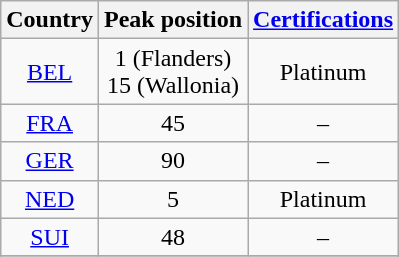<table class="wikitable">
<tr>
<th>Country</th>
<th>Peak position</th>
<th><a href='#'>Certifications</a></th>
</tr>
<tr>
<td align="center"><a href='#'>BEL</a></td>
<td align="center">1 (Flanders)<br>15 (Wallonia)</td>
<td align="center">Platinum</td>
</tr>
<tr>
<td align="center"><a href='#'>FRA</a></td>
<td align="center">45</td>
<td align="center">–</td>
</tr>
<tr>
<td align="center"><a href='#'>GER</a></td>
<td align="center">90</td>
<td align="center">–</td>
</tr>
<tr>
<td align="center"><a href='#'>NED</a></td>
<td align="center">5</td>
<td align="center">Platinum</td>
</tr>
<tr>
<td align="center"><a href='#'>SUI</a></td>
<td align="center">48</td>
<td align="center">–</td>
</tr>
<tr>
</tr>
</table>
